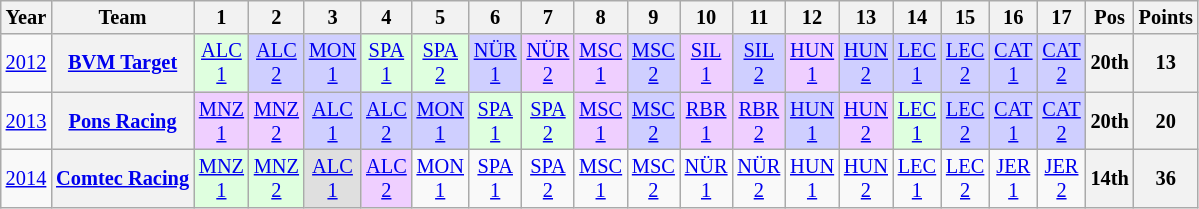<table class="wikitable" style="text-align:center; font-size:85%">
<tr>
<th>Year</th>
<th>Team</th>
<th>1</th>
<th>2</th>
<th>3</th>
<th>4</th>
<th>5</th>
<th>6</th>
<th>7</th>
<th>8</th>
<th>9</th>
<th>10</th>
<th>11</th>
<th>12</th>
<th>13</th>
<th>14</th>
<th>15</th>
<th>16</th>
<th>17</th>
<th>Pos</th>
<th>Points</th>
</tr>
<tr>
<td><a href='#'>2012</a></td>
<th nowrap><a href='#'>BVM Target</a></th>
<td style="background:#DFFFDF;"><a href='#'>ALC<br>1</a><br></td>
<td style="background:#CFCFFF;"><a href='#'>ALC<br>2</a><br></td>
<td style="background:#CFCFFF;"><a href='#'>MON<br>1</a><br></td>
<td style="background:#DFFFDF;"><a href='#'>SPA<br>1</a><br></td>
<td style="background:#DFFFDF;"><a href='#'>SPA<br>2</a><br></td>
<td style="background:#CFCFFF;"><a href='#'>NÜR<br>1</a><br></td>
<td style="background:#EFCFFF;"><a href='#'>NÜR<br>2</a><br></td>
<td style="background:#EFCFFF;"><a href='#'>MSC<br>1</a><br></td>
<td style="background:#CFCFFF;"><a href='#'>MSC<br>2</a><br></td>
<td style="background:#EFCFFF;"><a href='#'>SIL<br>1</a><br></td>
<td style="background:#CFCFFF;"><a href='#'>SIL<br>2</a><br></td>
<td style="background:#EFCFFF;"><a href='#'>HUN<br>1</a><br></td>
<td style="background:#CFCFFF;"><a href='#'>HUN<br>2</a><br></td>
<td style="background:#CFCFFF;"><a href='#'>LEC<br>1</a><br></td>
<td style="background:#CFCFFF;"><a href='#'>LEC<br>2</a><br></td>
<td style="background:#CFCFFF;"><a href='#'>CAT<br>1</a><br></td>
<td style="background:#CFCFFF;"><a href='#'>CAT<br>2</a><br></td>
<th>20th</th>
<th>13</th>
</tr>
<tr>
<td><a href='#'>2013</a></td>
<th nowrap><a href='#'>Pons Racing</a></th>
<td style="background:#EFCFFF;"><a href='#'>MNZ<br>1</a><br></td>
<td style="background:#EFCFFF;"><a href='#'>MNZ<br>2</a><br></td>
<td style="background:#CFCFFF;"><a href='#'>ALC<br>1</a><br></td>
<td style="background:#CFCFFF;"><a href='#'>ALC<br>2</a><br></td>
<td style="background:#CFCFFF;"><a href='#'>MON<br>1</a><br></td>
<td style="background:#DFFFDF;"><a href='#'>SPA<br>1</a><br></td>
<td style="background:#DFFFDF;"><a href='#'>SPA<br>2</a><br></td>
<td style="background:#EFCFFF;"><a href='#'>MSC<br>1</a><br></td>
<td style="background:#CFCFFF;"><a href='#'>MSC<br>2</a><br></td>
<td style="background:#EFCFFF;"><a href='#'>RBR<br>1</a><br></td>
<td style="background:#EFCFFF;"><a href='#'>RBR<br>2</a><br></td>
<td style="background:#CFCFFF;"><a href='#'>HUN<br>1</a><br></td>
<td style="background:#EFCFFF;"><a href='#'>HUN<br>2</a><br></td>
<td style="background:#DFFFDF;"><a href='#'>LEC<br>1</a><br></td>
<td style="background:#CFCFFF;"><a href='#'>LEC<br>2</a><br></td>
<td style="background:#CFCFFF;"><a href='#'>CAT<br>1</a><br></td>
<td style="background:#CFCFFF;"><a href='#'>CAT<br>2</a><br></td>
<th>20th</th>
<th>20</th>
</tr>
<tr>
<td><a href='#'>2014</a></td>
<th nowrap><a href='#'>Comtec Racing</a></th>
<td style="background:#DFFFDF;"><a href='#'>MNZ<br>1</a><br></td>
<td style="background:#DFFFDF;"><a href='#'>MNZ<br>2</a><br></td>
<td style="background:#DFDFDF;"><a href='#'>ALC<br>1</a><br></td>
<td style="background:#EFCFFF;"><a href='#'>ALC<br>2</a><br></td>
<td><a href='#'>MON<br>1</a></td>
<td><a href='#'>SPA<br>1</a></td>
<td><a href='#'>SPA<br>2</a></td>
<td><a href='#'>MSC<br>1</a></td>
<td><a href='#'>MSC<br>2</a></td>
<td><a href='#'>NÜR<br>1</a></td>
<td><a href='#'>NÜR<br>2</a></td>
<td><a href='#'>HUN<br>1</a></td>
<td><a href='#'>HUN<br>2</a></td>
<td><a href='#'>LEC<br>1</a></td>
<td><a href='#'>LEC<br>2</a></td>
<td><a href='#'>JER<br>1</a></td>
<td><a href='#'>JER<br>2</a></td>
<th>14th</th>
<th>36</th>
</tr>
</table>
